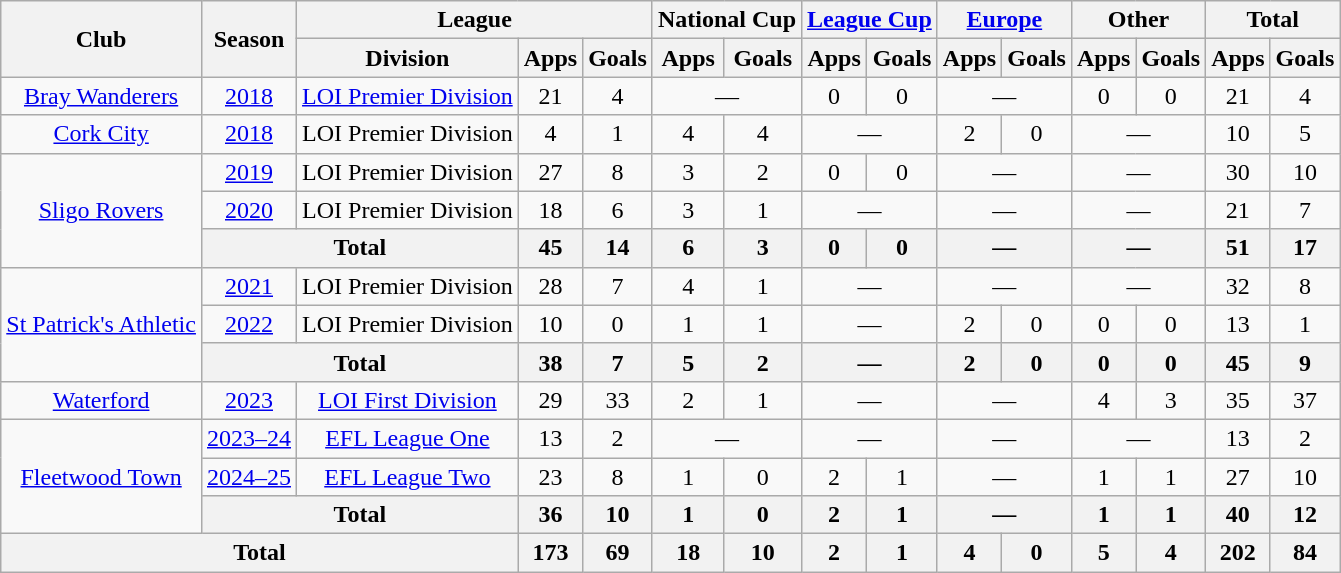<table class="wikitable" style="text-align:center">
<tr>
<th rowspan=2>Club</th>
<th rowspan=2>Season</th>
<th colspan=3>League</th>
<th colspan=2>National Cup</th>
<th colspan=2><a href='#'>League Cup</a></th>
<th colspan=2><a href='#'>Europe</a></th>
<th colspan=2>Other</th>
<th colspan=2>Total</th>
</tr>
<tr>
<th>Division</th>
<th>Apps</th>
<th>Goals</th>
<th>Apps</th>
<th>Goals</th>
<th>Apps</th>
<th>Goals</th>
<th>Apps</th>
<th>Goals</th>
<th>Apps</th>
<th>Goals</th>
<th>Apps</th>
<th>Goals</th>
</tr>
<tr>
<td><a href='#'>Bray Wanderers</a></td>
<td><a href='#'>2018</a></td>
<td><a href='#'>LOI Premier Division</a></td>
<td>21</td>
<td>4</td>
<td colspan="2">—</td>
<td>0</td>
<td>0</td>
<td colspan="2">—</td>
<td>0</td>
<td>0</td>
<td>21</td>
<td>4</td>
</tr>
<tr>
<td><a href='#'>Cork City</a></td>
<td><a href='#'>2018</a></td>
<td>LOI Premier Division</td>
<td>4</td>
<td>1</td>
<td>4</td>
<td>4</td>
<td colspan="2">—</td>
<td>2</td>
<td>0</td>
<td colspan="2">—</td>
<td>10</td>
<td>5</td>
</tr>
<tr>
<td rowspan="3"><a href='#'>Sligo Rovers</a></td>
<td><a href='#'>2019</a></td>
<td>LOI Premier Division</td>
<td>27</td>
<td>8</td>
<td>3</td>
<td>2</td>
<td>0</td>
<td>0</td>
<td colspan="2">—</td>
<td colspan="2">—</td>
<td>30</td>
<td>10</td>
</tr>
<tr>
<td><a href='#'>2020</a></td>
<td>LOI Premier Division</td>
<td>18</td>
<td>6</td>
<td>3</td>
<td>1</td>
<td colspan="2">—</td>
<td colspan="2">—</td>
<td colspan="2">—</td>
<td>21</td>
<td>7</td>
</tr>
<tr>
<th colspan=2>Total</th>
<th>45</th>
<th>14</th>
<th>6</th>
<th>3</th>
<th>0</th>
<th>0</th>
<th colspan="2">—</th>
<th colspan="2">—</th>
<th>51</th>
<th>17</th>
</tr>
<tr>
<td rowspan="3"><a href='#'>St Patrick's Athletic</a></td>
<td><a href='#'>2021</a></td>
<td>LOI Premier Division</td>
<td>28</td>
<td>7</td>
<td>4</td>
<td>1</td>
<td colspan="2">—</td>
<td colspan="2">—</td>
<td colspan="2">—</td>
<td>32</td>
<td>8</td>
</tr>
<tr>
<td><a href='#'>2022</a></td>
<td>LOI Premier Division</td>
<td>10</td>
<td>0</td>
<td>1</td>
<td>1</td>
<td colspan="2">—</td>
<td>2</td>
<td>0</td>
<td>0</td>
<td>0</td>
<td>13</td>
<td>1</td>
</tr>
<tr>
<th colspan=2>Total</th>
<th>38</th>
<th>7</th>
<th>5</th>
<th>2</th>
<th colspan="2">—</th>
<th>2</th>
<th>0</th>
<th>0</th>
<th>0</th>
<th>45</th>
<th>9</th>
</tr>
<tr>
<td><a href='#'>Waterford</a></td>
<td><a href='#'>2023</a></td>
<td><a href='#'>LOI First Division</a></td>
<td>29</td>
<td>33</td>
<td>2</td>
<td>1</td>
<td colspan="2">—</td>
<td colspan="2">—</td>
<td>4</td>
<td>3</td>
<td>35</td>
<td>37</td>
</tr>
<tr>
<td rowspan="3"><a href='#'>Fleetwood Town</a></td>
<td><a href='#'>2023–24</a></td>
<td><a href='#'>EFL League One</a></td>
<td>13</td>
<td>2</td>
<td colspan="2">—</td>
<td colspan="2">—</td>
<td colspan="2">—</td>
<td colspan="2">—</td>
<td>13</td>
<td>2</td>
</tr>
<tr>
<td><a href='#'>2024–25</a></td>
<td><a href='#'>EFL League Two</a></td>
<td>23</td>
<td>8</td>
<td>1</td>
<td>0</td>
<td>2</td>
<td>1</td>
<td colspan="2">—</td>
<td>1</td>
<td>1</td>
<td>27</td>
<td>10</td>
</tr>
<tr>
<th colspan=2>Total</th>
<th>36</th>
<th>10</th>
<th>1</th>
<th>0</th>
<th>2</th>
<th>1</th>
<th colspan="2">—</th>
<th>1</th>
<th>1</th>
<th>40</th>
<th>12</th>
</tr>
<tr>
<th colspan=3>Total</th>
<th>173</th>
<th>69</th>
<th>18</th>
<th>10</th>
<th>2</th>
<th>1</th>
<th>4</th>
<th>0</th>
<th>5</th>
<th>4</th>
<th>202</th>
<th>84</th>
</tr>
</table>
